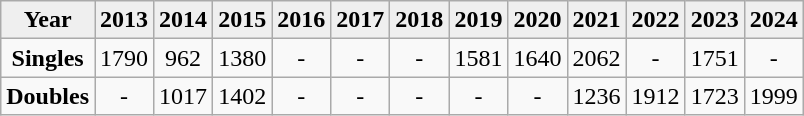<table class="wikitable">
<tr bgcolor="#efefef">
<td align="center"><strong>Year</strong></td>
<td align="center"><strong>2013</strong></td>
<td align="center"><strong>2014</strong></td>
<td align="center"><strong>2015</strong></td>
<td align="center"><strong>2016</strong></td>
<td align="center"><strong>2017</strong></td>
<td align="center"><strong>2018</strong></td>
<td align="center"><strong>2019</strong></td>
<td align="center"><strong>2020</strong></td>
<td align="center"><strong>2021</strong></td>
<td align="center"><strong>2022</strong></td>
<td align="center"><strong>2023</strong></td>
<td align="center"><strong>2024</strong></td>
</tr>
<tr>
<td align="center" valign="top"><strong>Singles</strong></td>
<td align="center" valign="top">1790</td>
<td align="center" valign="top">962</td>
<td align="center" valign="top">1380</td>
<td align="center" valign="top">-</td>
<td align="center" valign="top">-</td>
<td align="center" valign="top">-</td>
<td align="center" valign="top">1581</td>
<td align="center" valign="top">1640</td>
<td align="center" valign="top">2062</td>
<td align="center" valign="top">-</td>
<td align="center" valign="top">1751</td>
<td align="center" valign="top">-</td>
</tr>
<tr>
<td align="center" valign="top"><strong>Doubles</strong></td>
<td align="center" valign="top">-</td>
<td align="center" valign="top">1017</td>
<td align="center" valign="top">1402</td>
<td align="center" valign="top">-</td>
<td align="center" valign="top">-</td>
<td align="center" valign="top">-</td>
<td align="center" valign="top">-</td>
<td align="center" valign="top">-</td>
<td align="center" valign="top">1236</td>
<td align="center" valign="top">1912</td>
<td align="center" valign="top">1723</td>
<td align="center" valign="top">1999</td>
</tr>
</table>
